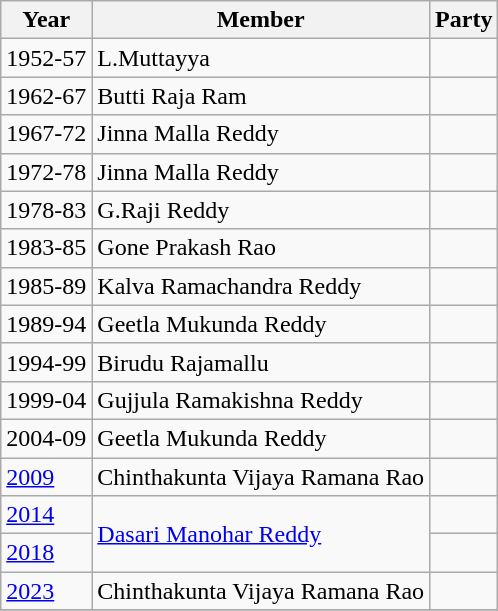<table class="wikitable sortable">
<tr>
<th>Year</th>
<th>Member</th>
<th colspan="2">Party</th>
</tr>
<tr>
<td>1952-57</td>
<td>L.Muttayya</td>
<td></td>
</tr>
<tr>
<td>1962-67</td>
<td>Butti Raja Ram</td>
<td></td>
</tr>
<tr>
<td>1967-72</td>
<td>Jinna Malla Reddy</td>
<td></td>
</tr>
<tr>
<td>1972-78</td>
<td>Jinna Malla Reddy</td>
<td></td>
</tr>
<tr>
<td>1978-83</td>
<td>G.Raji Reddy</td>
</tr>
<tr>
<td>1983-85</td>
<td>Gone Prakash Rao</td>
<td></td>
</tr>
<tr>
<td>1985-89</td>
<td>Kalva Ramachandra Reddy</td>
<td></td>
</tr>
<tr>
<td>1989-94</td>
<td>Geetla Mukunda Reddy</td>
<td></td>
</tr>
<tr>
<td>1994-99</td>
<td>Birudu Rajamallu</td>
<td></td>
</tr>
<tr>
<td>1999-04</td>
<td>Gujjula Ramakishna Reddy</td>
<td></td>
</tr>
<tr>
<td>2004-09</td>
<td>Geetla Mukunda Reddy</td>
<td></td>
</tr>
<tr>
<td><a href='#'>2009</a></td>
<td>Chinthakunta Vijaya Ramana Rao</td>
<td></td>
</tr>
<tr>
<td><a href='#'>2014</a></td>
<td rowspan=2><a href='#'>Dasari Manohar Reddy</a></td>
<td></td>
</tr>
<tr>
<td><a href='#'>2018</a></td>
</tr>
<tr>
<td><a href='#'>2023</a></td>
<td>Chinthakunta Vijaya Ramana Rao</td>
<td></td>
</tr>
<tr>
</tr>
</table>
